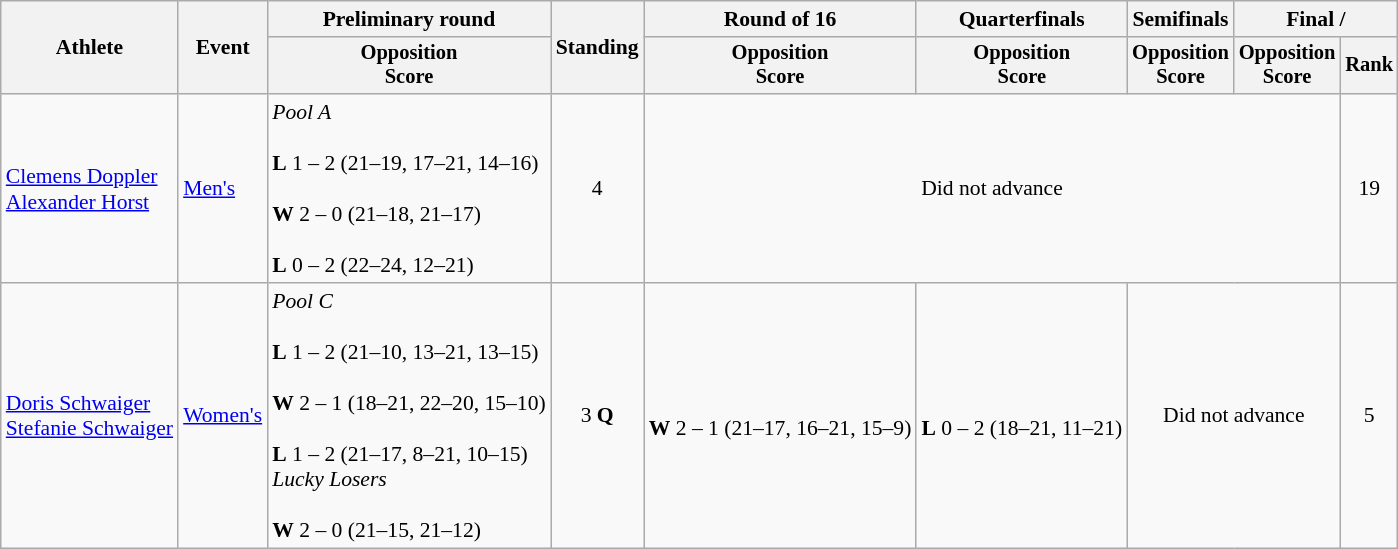<table class=wikitable style="font-size:90%">
<tr>
<th rowspan="2">Athlete</th>
<th rowspan="2">Event</th>
<th>Preliminary round</th>
<th rowspan="2">Standing</th>
<th>Round of 16</th>
<th>Quarterfinals</th>
<th>Semifinals</th>
<th colspan=2>Final / </th>
</tr>
<tr style="font-size:95%">
<th>Opposition<br>Score</th>
<th>Opposition<br>Score</th>
<th>Opposition<br>Score</th>
<th>Opposition<br>Score</th>
<th>Opposition<br>Score</th>
<th>Rank</th>
</tr>
<tr align=center>
<td align=left><a href='#'>Clemens Doppler</a><br><a href='#'>Alexander Horst</a></td>
<td align=left><a href='#'>Men's</a></td>
<td align=left><em>Pool A</em> <br><br><strong>L</strong> 1 – 2 (21–19, 17–21, 14–16)<br><br><strong>W</strong> 2 – 0 (21–18, 21–17)<br><br><strong>L</strong> 0 – 2 (22–24, 12–21)</td>
<td>4</td>
<td colspan=4>Did not advance</td>
<td>19</td>
</tr>
<tr align=center>
<td align=left><a href='#'>Doris Schwaiger</a><br><a href='#'>Stefanie Schwaiger</a></td>
<td align=left><a href='#'>Women's</a></td>
<td align=left><em>Pool C</em><br><br><strong>L</strong> 1 – 2 (21–10, 13–21, 13–15)<br><br><strong>W</strong> 2 – 1 (18–21, 22–20, 15–10)<br><br><strong>L</strong> 1 – 2 (21–17, 8–21, 10–15)<br><em>Lucky Losers</em><br><br><strong>W</strong> 2 – 0 (21–15, 21–12)</td>
<td>3 <strong>Q</strong></td>
<td><br><strong>W</strong> 2 – 1 (21–17, 16–21, 15–9)</td>
<td><br><strong>L</strong> 0 – 2 (18–21, 11–21)</td>
<td colspan=2>Did not advance</td>
<td>5</td>
</tr>
</table>
